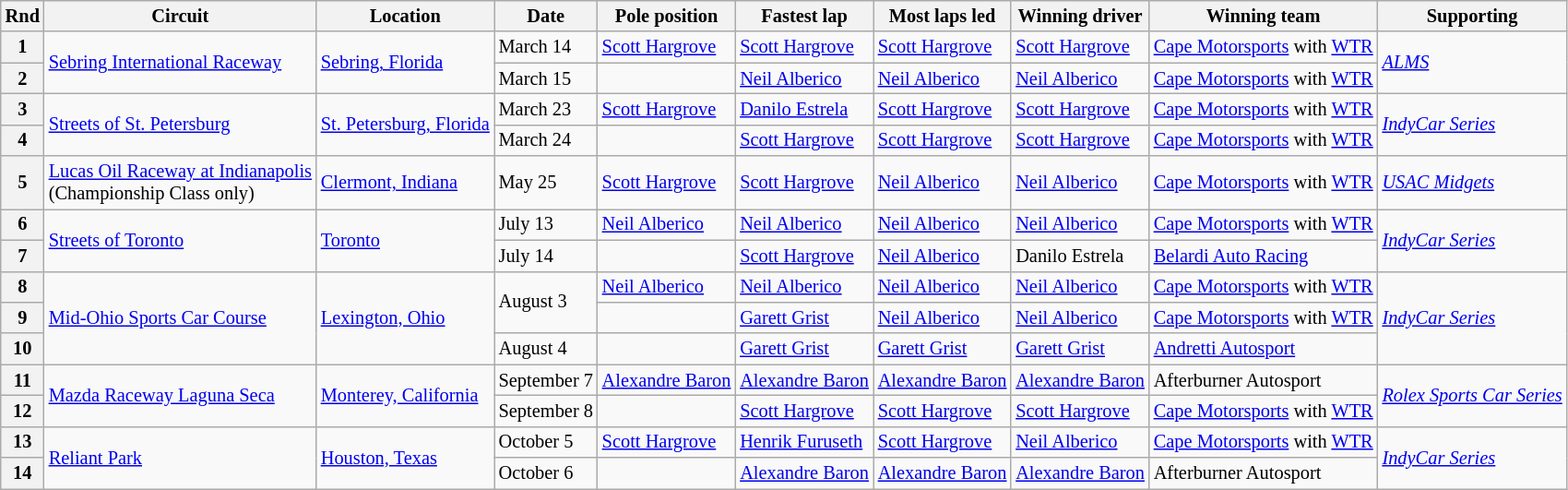<table class="wikitable" style="font-size: 85%;">
<tr>
<th Round>Rnd</th>
<th>Circuit</th>
<th>Location</th>
<th>Date</th>
<th>Pole position</th>
<th>Fastest lap</th>
<th>Most laps led</th>
<th>Winning driver</th>
<th>Winning team</th>
<th>Supporting</th>
</tr>
<tr>
<th>1</th>
<td rowspan=2><a href='#'>Sebring International Raceway</a></td>
<td rowspan=2><a href='#'>Sebring, Florida</a></td>
<td>March 14</td>
<td> <a href='#'>Scott Hargrove</a></td>
<td> <a href='#'>Scott Hargrove</a></td>
<td> <a href='#'>Scott Hargrove</a></td>
<td> <a href='#'>Scott Hargrove</a></td>
<td> <a href='#'>Cape Motorsports</a> with <a href='#'>WTR</a></td>
<td rowspan=2><em><a href='#'>ALMS</a></em></td>
</tr>
<tr>
<th>2</th>
<td>March 15</td>
<td></td>
<td> <a href='#'>Neil Alberico</a></td>
<td> <a href='#'>Neil Alberico</a></td>
<td> <a href='#'>Neil Alberico</a></td>
<td> <a href='#'>Cape Motorsports</a> with <a href='#'>WTR</a></td>
</tr>
<tr>
<th>3</th>
<td rowspan=2><a href='#'>Streets of St. Petersburg</a></td>
<td rowspan=2><a href='#'>St. Petersburg, Florida</a></td>
<td>March 23</td>
<td> <a href='#'>Scott Hargrove</a></td>
<td> <a href='#'>Danilo Estrela</a></td>
<td> <a href='#'>Scott Hargrove</a></td>
<td> <a href='#'>Scott Hargrove</a></td>
<td> <a href='#'>Cape Motorsports</a> with <a href='#'>WTR</a></td>
<td rowspan=2><em><a href='#'>IndyCar Series</a></em></td>
</tr>
<tr>
<th>4</th>
<td>March 24</td>
<td></td>
<td> <a href='#'>Scott Hargrove</a></td>
<td> <a href='#'>Scott Hargrove</a></td>
<td> <a href='#'>Scott Hargrove</a></td>
<td> <a href='#'>Cape Motorsports</a> with <a href='#'>WTR</a></td>
</tr>
<tr>
<th>5</th>
<td><a href='#'>Lucas Oil Raceway at Indianapolis</a><br>(Championship Class only)</td>
<td><a href='#'>Clermont, Indiana</a></td>
<td>May 25</td>
<td> <a href='#'>Scott Hargrove</a></td>
<td> <a href='#'>Scott Hargrove</a></td>
<td> <a href='#'>Neil Alberico</a></td>
<td> <a href='#'>Neil Alberico</a></td>
<td> <a href='#'>Cape Motorsports</a> with <a href='#'>WTR</a></td>
<td><em><a href='#'>USAC Midgets</a></em></td>
</tr>
<tr>
<th>6</th>
<td rowspan=2><a href='#'>Streets of Toronto</a></td>
<td rowspan=2><a href='#'>Toronto</a></td>
<td>July 13</td>
<td> <a href='#'>Neil Alberico</a></td>
<td> <a href='#'>Neil Alberico</a></td>
<td> <a href='#'>Neil Alberico</a></td>
<td> <a href='#'>Neil Alberico</a></td>
<td> <a href='#'>Cape Motorsports</a> with <a href='#'>WTR</a></td>
<td rowspan=2><em><a href='#'>IndyCar Series</a></em></td>
</tr>
<tr>
<th>7</th>
<td>July 14</td>
<td></td>
<td> <a href='#'>Scott Hargrove</a></td>
<td> <a href='#'>Neil Alberico</a></td>
<td> Danilo Estrela</td>
<td> <a href='#'>Belardi Auto Racing</a></td>
</tr>
<tr>
<th>8</th>
<td rowspan=3><a href='#'>Mid-Ohio Sports Car Course</a></td>
<td rowspan=3><a href='#'>Lexington, Ohio</a></td>
<td rowspan=2>August 3</td>
<td> <a href='#'>Neil Alberico</a></td>
<td> <a href='#'>Neil Alberico</a></td>
<td> <a href='#'>Neil Alberico</a></td>
<td> <a href='#'>Neil Alberico</a></td>
<td> <a href='#'>Cape Motorsports</a> with <a href='#'>WTR</a></td>
<td rowspan=3><em><a href='#'>IndyCar Series</a></em></td>
</tr>
<tr>
<th>9</th>
<td></td>
<td> <a href='#'>Garett Grist</a></td>
<td> <a href='#'>Neil Alberico</a></td>
<td> <a href='#'>Neil Alberico</a></td>
<td> <a href='#'>Cape Motorsports</a> with <a href='#'>WTR</a></td>
</tr>
<tr>
<th>10</th>
<td>August 4</td>
<td></td>
<td> <a href='#'>Garett Grist</a></td>
<td> <a href='#'>Garett Grist</a></td>
<td> <a href='#'>Garett Grist</a></td>
<td> <a href='#'>Andretti Autosport</a></td>
</tr>
<tr>
<th>11</th>
<td rowspan=2><a href='#'>Mazda Raceway Laguna Seca</a></td>
<td rowspan=2><a href='#'>Monterey, California</a></td>
<td>September 7</td>
<td> <a href='#'>Alexandre Baron</a></td>
<td> <a href='#'>Alexandre Baron</a></td>
<td> <a href='#'>Alexandre Baron</a></td>
<td> <a href='#'>Alexandre Baron</a></td>
<td> Afterburner Autosport</td>
<td rowspan=2><em><a href='#'>Rolex Sports Car Series</a></em></td>
</tr>
<tr>
<th>12</th>
<td>September 8</td>
<td></td>
<td> <a href='#'>Scott Hargrove</a></td>
<td> <a href='#'>Scott Hargrove</a></td>
<td> <a href='#'>Scott Hargrove</a></td>
<td> <a href='#'>Cape Motorsports</a> with <a href='#'>WTR</a></td>
</tr>
<tr>
<th>13</th>
<td rowspan=2><a href='#'>Reliant Park</a></td>
<td rowspan=2><a href='#'>Houston, Texas</a></td>
<td>October 5</td>
<td> <a href='#'>Scott Hargrove</a></td>
<td> <a href='#'>Henrik Furuseth</a></td>
<td> <a href='#'>Scott Hargrove</a></td>
<td> <a href='#'>Neil Alberico</a></td>
<td> <a href='#'>Cape Motorsports</a> with <a href='#'>WTR</a></td>
<td rowspan=2><em><a href='#'>IndyCar Series</a></em></td>
</tr>
<tr>
<th>14</th>
<td>October 6</td>
<td></td>
<td> <a href='#'>Alexandre Baron</a></td>
<td> <a href='#'>Alexandre Baron</a></td>
<td> <a href='#'>Alexandre Baron</a></td>
<td> Afterburner Autosport</td>
</tr>
</table>
